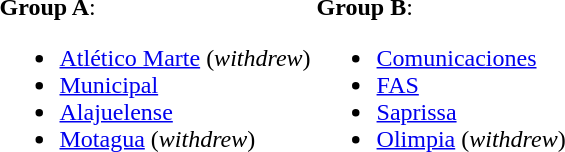<table>
<tr>
<td valign="top" width=50%><br><strong>Group A</strong>:<ul><li> <a href='#'>Atlético Marte</a> (<em>withdrew</em>)</li><li> <a href='#'>Municipal</a></li><li> <a href='#'>Alajuelense</a></li><li> <a href='#'>Motagua</a> (<em>withdrew</em>)</li></ul></td>
<td valign="top" width=50%><br><strong>Group B</strong>:<ul><li> <a href='#'>Comunicaciones</a></li><li> <a href='#'>FAS</a></li><li> <a href='#'>Saprissa</a></li><li> <a href='#'>Olimpia</a> (<em>withdrew</em>)</li></ul></td>
</tr>
</table>
